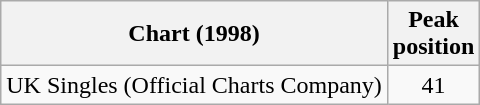<table class="wikitable sortable">
<tr>
<th>Chart (1998)</th>
<th>Peak<br>position</th>
</tr>
<tr>
<td align="left">UK Singles (Official Charts Company)</td>
<td align="center">41</td>
</tr>
</table>
